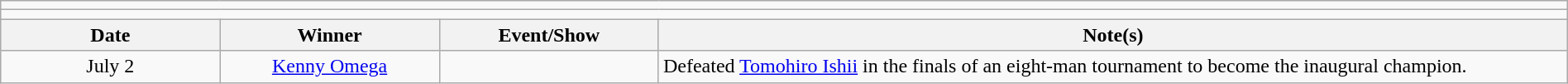<table class="wikitable" style="text-align:center; width:100%;">
<tr>
<td colspan="5"></td>
</tr>
<tr>
<td colspan="5"><strong></strong></td>
</tr>
<tr>
<th width=14%>Date</th>
<th width=14%>Winner</th>
<th width=14%>Event/Show</th>
<th width=58%>Note(s)</th>
</tr>
<tr>
<td>July 2</td>
<td><a href='#'>Kenny Omega</a></td>
<td></td>
<td align=left>Defeated <a href='#'>Tomohiro Ishii</a> in the finals of an eight-man tournament to become the inaugural champion.</td>
</tr>
</table>
